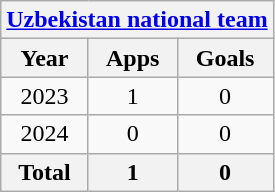<table class="wikitable" style="text-align:center">
<tr>
<th colspan=3><a href='#'>Uzbekistan national team</a></th>
</tr>
<tr>
<th>Year</th>
<th>Apps</th>
<th>Goals</th>
</tr>
<tr>
<td>2023</td>
<td>1</td>
<td>0</td>
</tr>
<tr>
<td>2024</td>
<td>0</td>
<td>0</td>
</tr>
<tr>
<th>Total</th>
<th>1</th>
<th>0</th>
</tr>
</table>
